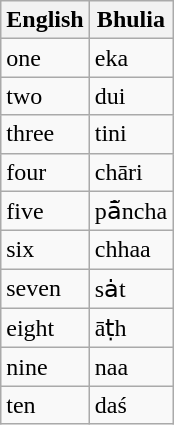<table class="wikitable">
<tr>
<th>English</th>
<th>Bhulia</th>
</tr>
<tr>
<td>one</td>
<td>eka</td>
</tr>
<tr>
<td>two</td>
<td>dui</td>
</tr>
<tr>
<td>three</td>
<td>tini</td>
</tr>
<tr>
<td>four</td>
<td>chāri</td>
</tr>
<tr>
<td>five</td>
<td>pā̃ncha</td>
</tr>
<tr>
<td>six</td>
<td>chhaa</td>
</tr>
<tr>
<td>seven</td>
<td>sȧt</td>
</tr>
<tr>
<td>eight</td>
<td>āṭh</td>
</tr>
<tr>
<td>nine</td>
<td>naa</td>
</tr>
<tr>
<td>ten</td>
<td>daś</td>
</tr>
</table>
